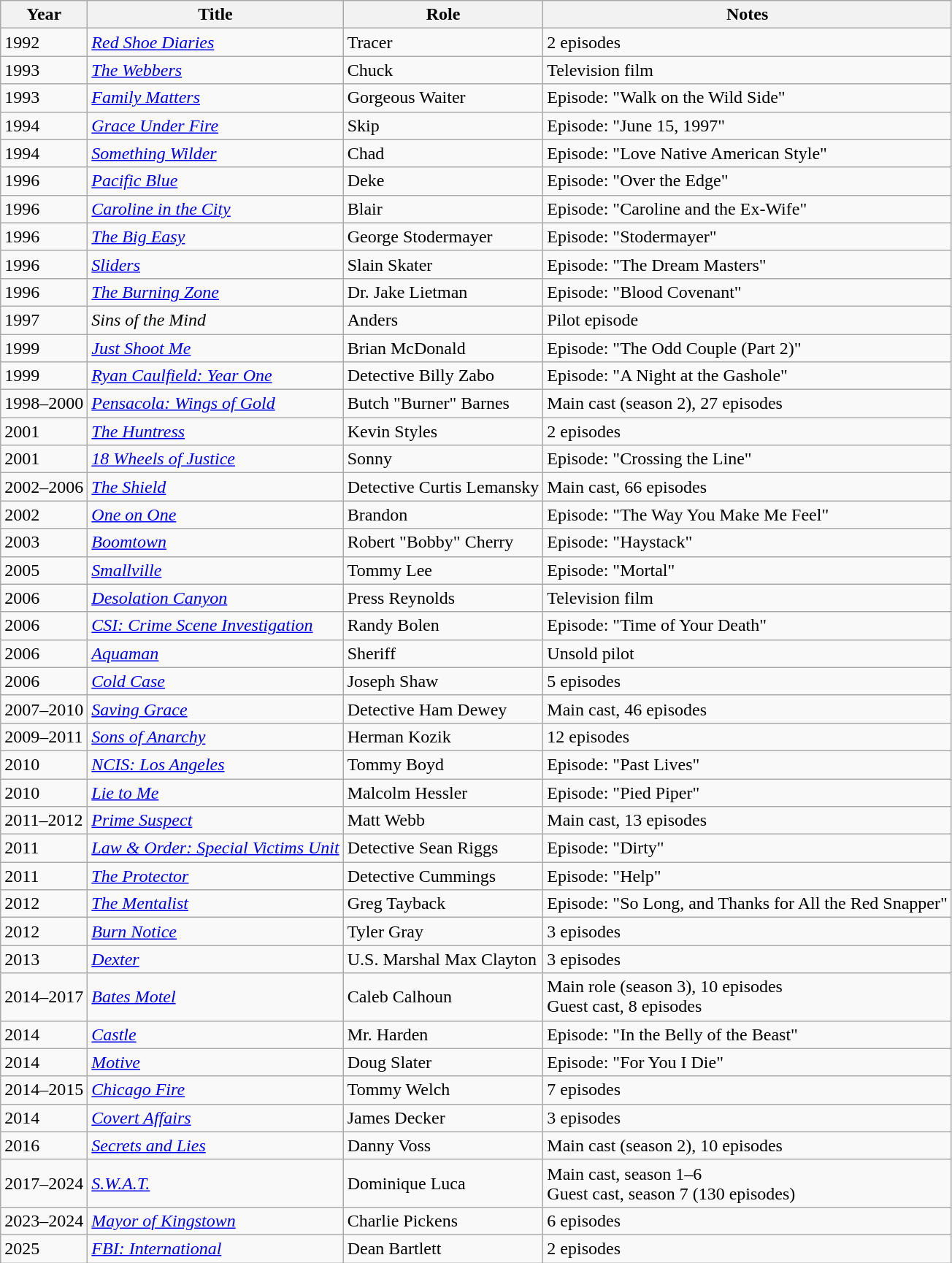<table class="wikitable sortable">
<tr>
<th>Year</th>
<th>Title</th>
<th>Role</th>
<th class="unsortable">Notes</th>
</tr>
<tr>
<td>1992</td>
<td><em><a href='#'>Red Shoe Diaries</a></em></td>
<td>Tracer</td>
<td>2 episodes</td>
</tr>
<tr>
<td>1993</td>
<td><em><a href='#'>The Webbers</a></em></td>
<td>Chuck</td>
<td>Television film</td>
</tr>
<tr>
<td>1993</td>
<td><em><a href='#'>Family Matters</a></em></td>
<td>Gorgeous Waiter</td>
<td>Episode: "Walk on the Wild Side"</td>
</tr>
<tr>
<td>1994</td>
<td><em><a href='#'>Grace Under Fire</a></em></td>
<td>Skip</td>
<td>Episode: "June 15, 1997"</td>
</tr>
<tr>
<td>1994</td>
<td><em><a href='#'>Something Wilder</a></em></td>
<td>Chad</td>
<td>Episode: "Love Native American Style"</td>
</tr>
<tr>
<td>1996</td>
<td><em><a href='#'>Pacific Blue</a></em></td>
<td>Deke</td>
<td>Episode: "Over the Edge"</td>
</tr>
<tr>
<td>1996</td>
<td><em><a href='#'>Caroline in the City</a></em></td>
<td>Blair</td>
<td>Episode: "Caroline and the Ex-Wife"</td>
</tr>
<tr>
<td>1996</td>
<td><em><a href='#'>The Big Easy</a></em></td>
<td>George Stodermayer</td>
<td>Episode: "Stodermayer"</td>
</tr>
<tr>
<td>1996</td>
<td><em><a href='#'>Sliders</a></em></td>
<td>Slain Skater</td>
<td>Episode: "The Dream Masters"</td>
</tr>
<tr>
<td>1996</td>
<td><em><a href='#'>The Burning Zone</a></em></td>
<td>Dr. Jake Lietman</td>
<td>Episode: "Blood Covenant"</td>
</tr>
<tr>
<td>1997</td>
<td><em>Sins of the Mind</em></td>
<td>Anders</td>
<td>Pilot episode</td>
</tr>
<tr>
<td>1999</td>
<td><em><a href='#'>Just Shoot Me</a></em></td>
<td>Brian McDonald</td>
<td>Episode: "The Odd Couple (Part 2)"</td>
</tr>
<tr>
<td>1999</td>
<td><em><a href='#'>Ryan Caulfield: Year One</a></em></td>
<td>Detective Billy Zabo</td>
<td>Episode: "A Night at the Gashole"</td>
</tr>
<tr>
<td>1998–2000</td>
<td><em><a href='#'>Pensacola: Wings of Gold</a></em></td>
<td>Butch "Burner" Barnes</td>
<td>Main cast (season 2), 27 episodes</td>
</tr>
<tr>
<td>2001</td>
<td><em><a href='#'>The Huntress</a></em></td>
<td>Kevin Styles</td>
<td>2 episodes</td>
</tr>
<tr>
<td>2001</td>
<td><em><a href='#'>18 Wheels of Justice</a></em></td>
<td>Sonny</td>
<td>Episode: "Crossing the Line"</td>
</tr>
<tr>
<td>2002–2006</td>
<td><em><a href='#'>The Shield</a></em></td>
<td>Detective Curtis Lemansky</td>
<td>Main cast, 66 episodes</td>
</tr>
<tr>
<td>2002</td>
<td><em><a href='#'>One on One</a></em></td>
<td>Brandon</td>
<td>Episode: "The Way You Make Me Feel"</td>
</tr>
<tr>
<td>2003</td>
<td><em><a href='#'>Boomtown</a></em></td>
<td>Robert "Bobby" Cherry</td>
<td>Episode: "Haystack"</td>
</tr>
<tr>
<td>2005</td>
<td><em><a href='#'>Smallville</a></em></td>
<td>Tommy Lee</td>
<td>Episode: "Mortal"</td>
</tr>
<tr>
<td>2006</td>
<td><em><a href='#'>Desolation Canyon</a></em></td>
<td>Press Reynolds</td>
<td>Television film</td>
</tr>
<tr>
<td>2006</td>
<td><em><a href='#'>CSI: Crime Scene Investigation</a></em></td>
<td>Randy Bolen</td>
<td>Episode: "Time of Your Death"</td>
</tr>
<tr>
<td>2006</td>
<td><em><a href='#'>Aquaman</a></em></td>
<td>Sheriff</td>
<td>Unsold pilot</td>
</tr>
<tr>
<td>2006</td>
<td><em><a href='#'>Cold Case</a></em></td>
<td>Joseph Shaw</td>
<td>5 episodes</td>
</tr>
<tr>
<td>2007–2010</td>
<td><em><a href='#'>Saving Grace</a></em></td>
<td>Detective Ham Dewey</td>
<td>Main cast, 46 episodes</td>
</tr>
<tr>
<td>2009–2011</td>
<td><em><a href='#'>Sons of Anarchy</a></em></td>
<td>Herman Kozik</td>
<td>12 episodes</td>
</tr>
<tr>
<td>2010</td>
<td><em><a href='#'>NCIS: Los Angeles</a></em></td>
<td>Tommy Boyd</td>
<td>Episode: "Past Lives"</td>
</tr>
<tr>
<td>2010</td>
<td><em><a href='#'>Lie to Me</a></em></td>
<td>Malcolm Hessler</td>
<td>Episode: "Pied Piper"</td>
</tr>
<tr>
<td>2011–2012</td>
<td><em><a href='#'>Prime Suspect</a></em></td>
<td>Matt Webb</td>
<td>Main cast, 13 episodes</td>
</tr>
<tr>
<td>2011</td>
<td><em><a href='#'>Law & Order: Special Victims Unit</a></em></td>
<td>Detective Sean Riggs</td>
<td>Episode: "Dirty"</td>
</tr>
<tr>
<td>2011</td>
<td><em><a href='#'>The Protector</a></em></td>
<td>Detective Cummings</td>
<td>Episode: "Help"</td>
</tr>
<tr>
<td>2012</td>
<td><em><a href='#'>The Mentalist</a></em></td>
<td>Greg Tayback</td>
<td>Episode: "So Long, and Thanks for All the Red Snapper"</td>
</tr>
<tr>
<td>2012</td>
<td><em><a href='#'>Burn Notice</a></em></td>
<td>Tyler Gray</td>
<td>3 episodes</td>
</tr>
<tr>
<td>2013</td>
<td><em><a href='#'>Dexter</a></em></td>
<td>U.S. Marshal Max Clayton</td>
<td>3 episodes</td>
</tr>
<tr>
<td>2014–2017</td>
<td><em><a href='#'>Bates Motel</a></em></td>
<td>Caleb Calhoun</td>
<td>Main role (season 3), 10 episodes <br> Guest cast, 8 episodes</td>
</tr>
<tr>
<td>2014</td>
<td><em><a href='#'>Castle</a></em></td>
<td>Mr. Harden</td>
<td>Episode: "In the Belly of the Beast"</td>
</tr>
<tr>
<td>2014</td>
<td><em><a href='#'>Motive</a></em></td>
<td>Doug Slater</td>
<td>Episode: "For You I Die"</td>
</tr>
<tr>
<td>2014–2015</td>
<td><em><a href='#'>Chicago Fire</a></em></td>
<td>Tommy Welch</td>
<td>7 episodes</td>
</tr>
<tr>
<td>2014</td>
<td><em><a href='#'>Covert Affairs</a></em></td>
<td>James Decker</td>
<td>3 episodes</td>
</tr>
<tr>
<td>2016</td>
<td><em><a href='#'>Secrets and Lies</a></em></td>
<td>Danny Voss</td>
<td>Main cast (season 2), 10 episodes</td>
</tr>
<tr>
<td>2017–2024</td>
<td><em><a href='#'>S.W.A.T.</a></em></td>
<td>Dominique Luca</td>
<td>Main cast, season 1–6<br> Guest cast, season 7 (130 episodes)</td>
</tr>
<tr>
<td>2023–2024</td>
<td><em><a href='#'>Mayor of Kingstown</a></em></td>
<td>Charlie Pickens</td>
<td>6 episodes</td>
</tr>
<tr>
<td>2025</td>
<td><em><a href='#'>FBI: International</a></em></td>
<td>Dean Bartlett</td>
<td>2 episodes</td>
</tr>
</table>
